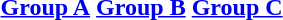<table>
<tr valign=top>
<th align="center"><a href='#'>Group A</a></th>
<th align="center"><a href='#'>Group B</a></th>
<th align="center"><a href='#'>Group C</a></th>
</tr>
<tr valign=top>
<td align="left"></td>
<td align="left"></td>
<td align="left"></td>
</tr>
</table>
